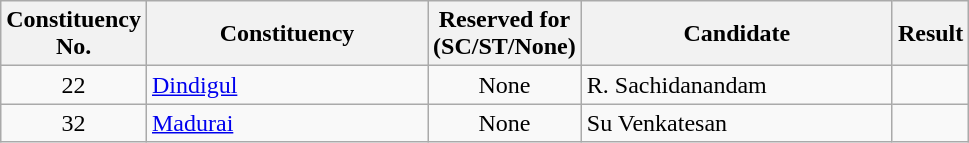<table class="wikitable sortable">
<tr>
<th align="center">Constituency<br>No.</th>
<th style="width:180px;">Constituency</th>
<th align="center">Reserved for<br>(SC/ST/None)</th>
<th style="width:200px;">Candidate</th>
<th align="center">Result</th>
</tr>
<tr>
<td style="text-align:center;">22</td>
<td><a href='#'>Dindigul</a></td>
<td style="text-align:center;">None</td>
<td>R. Sachidanandam</td>
<td></td>
</tr>
<tr>
<td style="text-align:center;">32</td>
<td><a href='#'>Madurai</a></td>
<td style="text-align:center;">None</td>
<td>Su Venkatesan</td>
<td></td>
</tr>
</table>
